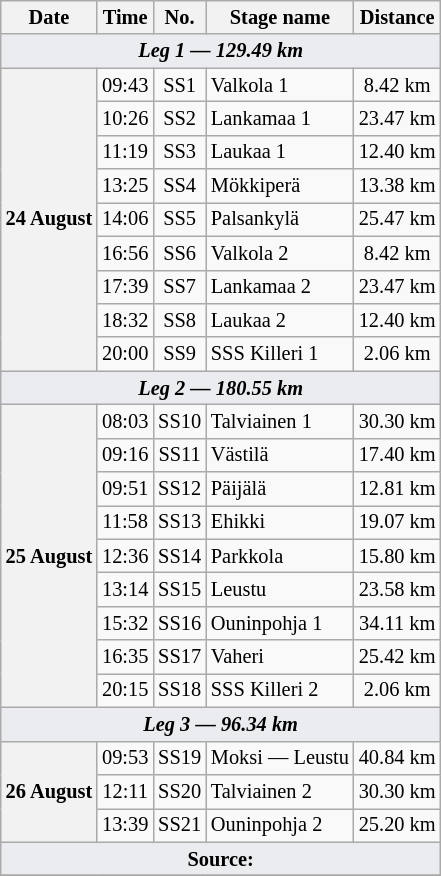<table class="wikitable" style="font-size: 85%;">
<tr>
<th>Date</th>
<th>Time</th>
<th>No.</th>
<th>Stage name</th>
<th>Distance</th>
</tr>
<tr>
<td style="background-color:#EAECF0; text-align:center" colspan="5"><strong><em>Leg 1 — 129.49 km</em></strong></td>
</tr>
<tr>
<th rowspan="9">24 August</th>
<td align="center">09:43</td>
<td align="center">SS1</td>
<td>Valkola 1</td>
<td align="center">8.42 km</td>
</tr>
<tr>
<td align="center">10:26</td>
<td align="center">SS2</td>
<td>Lankamaa 1</td>
<td align="center">23.47 km</td>
</tr>
<tr>
<td align="center">11:19</td>
<td align="center">SS3</td>
<td>Laukaa 1</td>
<td align="center">12.40 km</td>
</tr>
<tr>
<td align="center">13:25</td>
<td align="center">SS4</td>
<td>Mökkiperä</td>
<td align="center">13.38 km</td>
</tr>
<tr>
<td align="center">14:06</td>
<td align="center">SS5</td>
<td>Palsankylä</td>
<td align="center">25.47 km</td>
</tr>
<tr>
<td align="center">16:56</td>
<td align="center">SS6</td>
<td>Valkola 2</td>
<td align="center">8.42 km</td>
</tr>
<tr>
<td align="center">17:39</td>
<td align="center">SS7</td>
<td>Lankamaa 2</td>
<td align="center">23.47 km</td>
</tr>
<tr>
<td align="center">18:32</td>
<td align="center">SS8</td>
<td>Laukaa 2</td>
<td align="center">12.40 km</td>
</tr>
<tr>
<td align="center">20:00</td>
<td align="center">SS9</td>
<td>SSS Killeri 1</td>
<td align="center">2.06 km</td>
</tr>
<tr>
<td style="background-color:#EAECF0; text-align:center" colspan="5"><strong><em>Leg 2 — 180.55 km</em></strong></td>
</tr>
<tr>
<th rowspan="9">25 August</th>
<td align="center">08:03</td>
<td align="center">SS10</td>
<td>Talviainen 1</td>
<td align="center">30.30 km</td>
</tr>
<tr>
<td align="center">09:16</td>
<td align="center">SS11</td>
<td>Västilä</td>
<td align="center">17.40 km</td>
</tr>
<tr>
<td align="center">09:51</td>
<td align="center">SS12</td>
<td>Päijälä</td>
<td align="center">12.81 km</td>
</tr>
<tr>
<td align="center">11:58</td>
<td align="center">SS13</td>
<td>Ehikki</td>
<td align="center">19.07 km</td>
</tr>
<tr>
<td align="center">12:36</td>
<td align="center">SS14</td>
<td>Parkkola</td>
<td align="center">15.80 km</td>
</tr>
<tr>
<td align="center">13:14</td>
<td align="center">SS15</td>
<td>Leustu</td>
<td align="center">23.58 km</td>
</tr>
<tr>
<td align="center">15:32</td>
<td align="center">SS16</td>
<td>Ouninpohja 1</td>
<td align="center">34.11 km</td>
</tr>
<tr>
<td align="center">16:35</td>
<td align="center">SS17</td>
<td>Vaheri</td>
<td align="center">25.42 km</td>
</tr>
<tr>
<td align="center">20:15</td>
<td align="center">SS18</td>
<td>SSS Killeri 2</td>
<td align="center">2.06 km</td>
</tr>
<tr>
<td style="background-color:#EAECF0; text-align:center" colspan="5"><strong><em>Leg 3 — 96.34 km</em></strong></td>
</tr>
<tr>
<th rowspan="3">26 August</th>
<td align="center">09:53</td>
<td align="center">SS19</td>
<td>Moksi — Leustu</td>
<td align="center">40.84 km</td>
</tr>
<tr>
<td align="center">12:11</td>
<td align="center">SS20</td>
<td>Talviainen 2</td>
<td align="center">30.30 km</td>
</tr>
<tr>
<td align="center">13:39</td>
<td align="center">SS21</td>
<td>Ouninpohja 2</td>
<td align="center">25.20 km</td>
</tr>
<tr>
<td style="background-color:#EAECF0; text-align:center" colspan="5"><strong>Source:</strong></td>
</tr>
<tr>
</tr>
</table>
